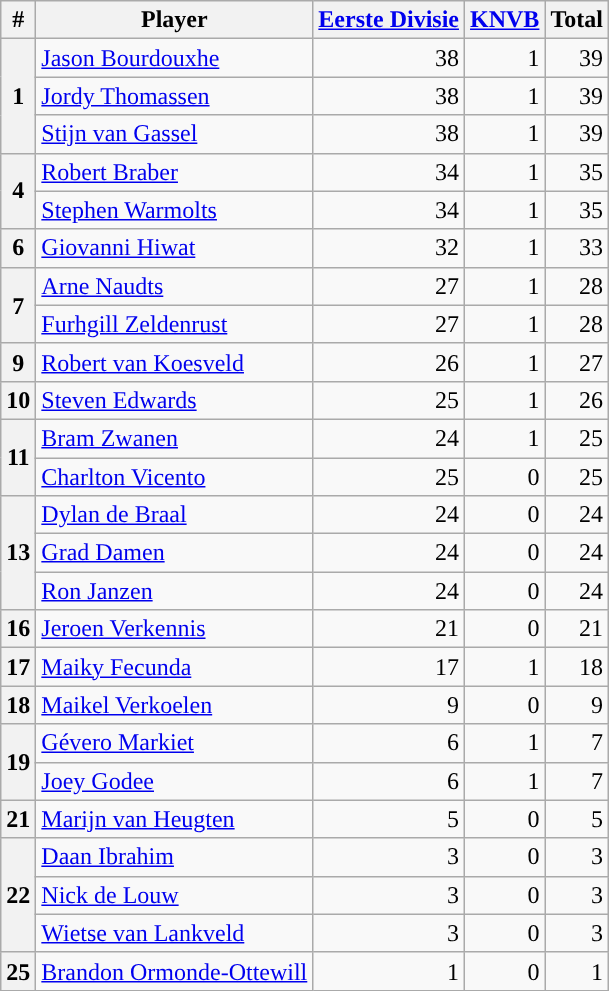<table class="wikitable" style="text-align:right;">
<tr>
<th>#</th>
<th>Player</th>
<th><a href='#'>Eerste Divisie</a></th>
<th><a href='#'>KNVB</a></th>
<th>Total</th>
</tr>
<tr>
<th rowspan=3 align=center>1</th>
<td align=left> <a href='#'>Jason Bourdouxhe</a></td>
<td>38</td>
<td>1</td>
<td>39</td>
</tr>
<tr>
<td align=left> <a href='#'>Jordy Thomassen</a></td>
<td>38</td>
<td>1</td>
<td>39</td>
</tr>
<tr>
<td align=left> <a href='#'>Stijn van Gassel</a></td>
<td>38</td>
<td>1</td>
<td>39</td>
</tr>
<tr>
<th rowspan=2 align=center>4</th>
<td align=left> <a href='#'>Robert Braber</a></td>
<td>34</td>
<td>1</td>
<td>35</td>
</tr>
<tr>
<td align=left> <a href='#'>Stephen Warmolts</a></td>
<td>34</td>
<td>1</td>
<td>35</td>
</tr>
<tr>
<th align=center>6</th>
<td align=left> <a href='#'>Giovanni Hiwat</a></td>
<td>32</td>
<td>1</td>
<td>33</td>
</tr>
<tr>
<th rowspan=2 align=center>7</th>
<td align=left> <a href='#'>Arne Naudts</a></td>
<td>27</td>
<td>1</td>
<td>28</td>
</tr>
<tr>
<td align=left> <a href='#'>Furhgill Zeldenrust</a></td>
<td>27</td>
<td>1</td>
<td>28</td>
</tr>
<tr>
<th align=center>9</th>
<td align=left> <a href='#'>Robert van Koesveld</a></td>
<td>26</td>
<td>1</td>
<td>27</td>
</tr>
<tr>
<th align=center>10</th>
<td align=left> <a href='#'>Steven Edwards</a></td>
<td>25</td>
<td>1</td>
<td>26</td>
</tr>
<tr>
<th rowspan=2 align=center>11</th>
<td align=left> <a href='#'>Bram Zwanen</a></td>
<td>24</td>
<td>1</td>
<td>25</td>
</tr>
<tr>
<td align=left> <a href='#'>Charlton Vicento</a></td>
<td>25</td>
<td>0</td>
<td>25</td>
</tr>
<tr>
<th rowspan=3 align=center>13</th>
<td align=left> <a href='#'>Dylan de Braal</a></td>
<td>24</td>
<td>0</td>
<td>24</td>
</tr>
<tr>
<td align=left> <a href='#'>Grad Damen</a></td>
<td>24</td>
<td>0</td>
<td>24</td>
</tr>
<tr>
<td align=left> <a href='#'>Ron Janzen</a></td>
<td>24</td>
<td>0</td>
<td>24</td>
</tr>
<tr>
<th align=center>16</th>
<td align=left> <a href='#'>Jeroen Verkennis</a></td>
<td>21</td>
<td>0</td>
<td>21</td>
</tr>
<tr>
<th align=center>17</th>
<td align=left> <a href='#'>Maiky Fecunda</a></td>
<td>17</td>
<td>1</td>
<td>18</td>
</tr>
<tr>
<th align=center>18</th>
<td align=left> <a href='#'>Maikel Verkoelen</a></td>
<td>9</td>
<td>0</td>
<td>9</td>
</tr>
<tr>
<th rowspan=2>19</th>
<td align=left> <a href='#'>Gévero Markiet</a></td>
<td>6</td>
<td>1</td>
<td>7</td>
</tr>
<tr>
<td align=left> <a href='#'>Joey Godee</a></td>
<td>6</td>
<td>1</td>
<td>7</td>
</tr>
<tr>
<th>21</th>
<td align=left> <a href='#'>Marijn van Heugten</a></td>
<td>5</td>
<td>0</td>
<td>5</td>
</tr>
<tr>
<th rowspan=3>22</th>
<td align=left> <a href='#'>Daan Ibrahim</a></td>
<td>3</td>
<td>0</td>
<td>3</td>
</tr>
<tr>
<td align=left> <a href='#'>Nick de Louw</a></td>
<td>3</td>
<td>0</td>
<td>3</td>
</tr>
<tr>
<td align=left> <a href='#'>Wietse van Lankveld</a></td>
<td>3</td>
<td>0</td>
<td>3</td>
</tr>
<tr>
<th>25</th>
<td align=left> <a href='#'>Brandon Ormonde-Ottewill</a></td>
<td>1</td>
<td>0</td>
<td>1</td>
</tr>
</table>
